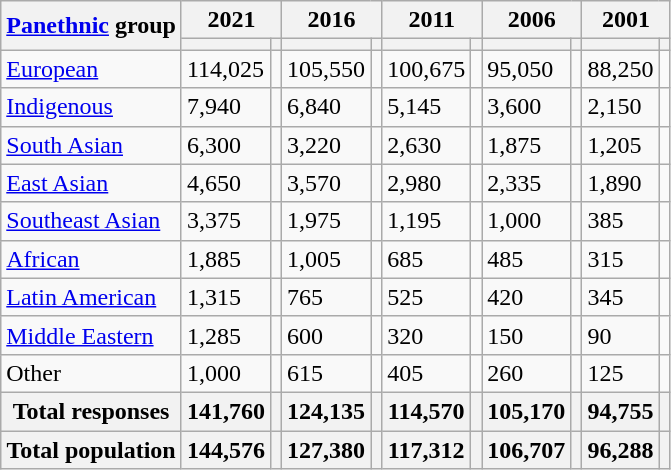<table class="wikitable collapsible sortable">
<tr>
<th rowspan="2"><a href='#'>Panethnic</a> group</th>
<th colspan="2">2021</th>
<th colspan="2">2016</th>
<th colspan="2">2011</th>
<th colspan="2">2006</th>
<th colspan="2">2001</th>
</tr>
<tr>
<th><a href='#'></a></th>
<th></th>
<th></th>
<th></th>
<th></th>
<th></th>
<th></th>
<th></th>
<th></th>
<th></th>
</tr>
<tr>
<td><a href='#'>European</a></td>
<td>114,025</td>
<td></td>
<td>105,550</td>
<td></td>
<td>100,675</td>
<td></td>
<td>95,050</td>
<td></td>
<td>88,250</td>
<td></td>
</tr>
<tr>
<td><a href='#'>Indigenous</a></td>
<td>7,940</td>
<td></td>
<td>6,840</td>
<td></td>
<td>5,145</td>
<td></td>
<td>3,600</td>
<td></td>
<td>2,150</td>
<td></td>
</tr>
<tr>
<td><a href='#'>South Asian</a></td>
<td>6,300</td>
<td></td>
<td>3,220</td>
<td></td>
<td>2,630</td>
<td></td>
<td>1,875</td>
<td></td>
<td>1,205</td>
<td></td>
</tr>
<tr>
<td><a href='#'>East Asian</a></td>
<td>4,650</td>
<td></td>
<td>3,570</td>
<td></td>
<td>2,980</td>
<td></td>
<td>2,335</td>
<td></td>
<td>1,890</td>
<td></td>
</tr>
<tr>
<td><a href='#'>Southeast Asian</a></td>
<td>3,375</td>
<td></td>
<td>1,975</td>
<td></td>
<td>1,195</td>
<td></td>
<td>1,000</td>
<td></td>
<td>385</td>
<td></td>
</tr>
<tr>
<td><a href='#'>African</a></td>
<td>1,885</td>
<td></td>
<td>1,005</td>
<td></td>
<td>685</td>
<td></td>
<td>485</td>
<td></td>
<td>315</td>
<td></td>
</tr>
<tr>
<td><a href='#'>Latin American</a></td>
<td>1,315</td>
<td></td>
<td>765</td>
<td></td>
<td>525</td>
<td></td>
<td>420</td>
<td></td>
<td>345</td>
<td></td>
</tr>
<tr>
<td><a href='#'>Middle Eastern</a></td>
<td>1,285</td>
<td></td>
<td>600</td>
<td></td>
<td>320</td>
<td></td>
<td>150</td>
<td></td>
<td>90</td>
<td></td>
</tr>
<tr>
<td>Other</td>
<td>1,000</td>
<td></td>
<td>615</td>
<td></td>
<td>405</td>
<td></td>
<td>260</td>
<td></td>
<td>125</td>
<td></td>
</tr>
<tr>
<th>Total responses</th>
<th>141,760</th>
<th></th>
<th>124,135</th>
<th></th>
<th>114,570</th>
<th></th>
<th>105,170</th>
<th></th>
<th>94,755</th>
<th></th>
</tr>
<tr>
<th>Total population</th>
<th>144,576</th>
<th></th>
<th>127,380</th>
<th></th>
<th>117,312</th>
<th></th>
<th>106,707</th>
<th></th>
<th>96,288</th>
<th></th>
</tr>
</table>
